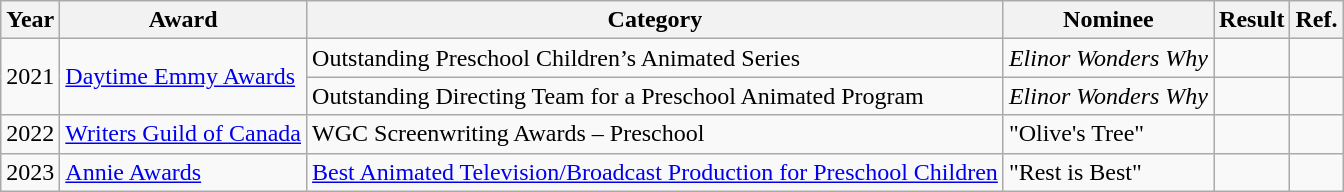<table class="wikitable">
<tr>
<th>Year</th>
<th>Award</th>
<th>Category</th>
<th>Nominee</th>
<th>Result</th>
<th>Ref.</th>
</tr>
<tr>
<td rowspan="2">2021</td>
<td rowspan="2"><a href='#'>Daytime Emmy Awards</a></td>
<td>Outstanding Preschool Children’s Animated Series</td>
<td><em>Elinor Wonders Why</em></td>
<td></td>
<td></td>
</tr>
<tr>
<td>Outstanding Directing Team for a Preschool Animated Program</td>
<td><em>Elinor Wonders Why</em></td>
<td></td>
<td></td>
</tr>
<tr>
<td>2022</td>
<td><a href='#'>Writers Guild of Canada</a></td>
<td>WGC Screenwriting Awards – Preschool</td>
<td>"Olive's Tree"</td>
<td></td>
<td></td>
</tr>
<tr>
<td>2023</td>
<td><a href='#'>Annie Awards</a></td>
<td><a href='#'>Best Animated Television/Broadcast Production for Preschool Children</a></td>
<td>"Rest is Best"</td>
<td></td>
<td></td>
</tr>
</table>
